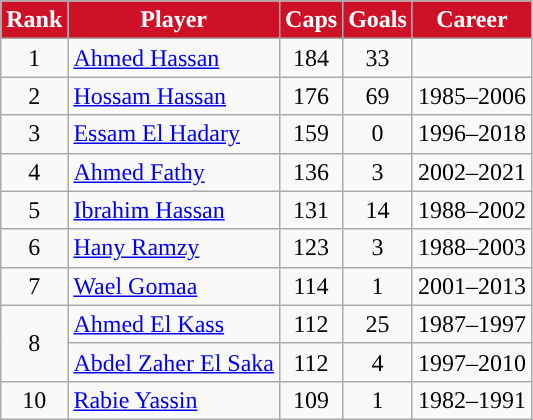<table class="wikitable sortable" style="text-align:center">
<tr>
<th style="background:#CE1126; color:#FFFFFF; ">Rank</th>
<th style="background:#CE1126; color:#FFFFFF; ">Player</th>
<th style="background:#CE1126; color:#FFFFFF; ">Caps</th>
<th style="background:#CE1126; color:#FFFFFF; ">Goals</th>
<th style="background:#CE1126; color:#FFFFFF; ">Career</th>
</tr>
<tr>
<td>1</td>
<td align=left><a href='#'>Ahmed Hassan</a></td>
<td>184</td>
<td>33</td>
<td></td>
</tr>
<tr>
<td>2</td>
<td align=left><a href='#'>Hossam Hassan</a></td>
<td>176</td>
<td>69</td>
<td>1985–2006</td>
</tr>
<tr>
<td>3</td>
<td align=left><a href='#'>Essam El Hadary</a></td>
<td>159</td>
<td>0</td>
<td>1996–2018</td>
</tr>
<tr>
<td>4</td>
<td align=left><a href='#'>Ahmed Fathy</a></td>
<td>136</td>
<td>3</td>
<td>2002–2021</td>
</tr>
<tr>
<td>5</td>
<td align=left><a href='#'>Ibrahim Hassan</a></td>
<td>131</td>
<td>14</td>
<td>1988–2002</td>
</tr>
<tr>
<td>6</td>
<td align=left><a href='#'>Hany Ramzy</a></td>
<td>123</td>
<td>3</td>
<td>1988–2003</td>
</tr>
<tr>
<td>7</td>
<td align=left><a href='#'>Wael Gomaa</a></td>
<td>114</td>
<td>1</td>
<td>2001–2013</td>
</tr>
<tr>
<td rowspan=2>8</td>
<td align=left><a href='#'>Ahmed El Kass</a></td>
<td>112</td>
<td>25</td>
<td>1987–1997</td>
</tr>
<tr>
<td align=left><a href='#'>Abdel Zaher El Saka</a></td>
<td>112</td>
<td>4</td>
<td>1997–2010</td>
</tr>
<tr>
<td>10</td>
<td align=left><a href='#'>Rabie Yassin</a></td>
<td>109</td>
<td>1</td>
<td>1982–1991</td>
</tr>
</table>
